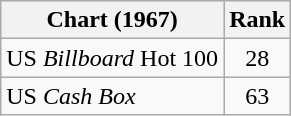<table class="wikitable">
<tr>
<th>Chart (1967)</th>
<th style="text-align:center;">Rank</th>
</tr>
<tr>
<td>US <em>Billboard</em> Hot 100 </td>
<td style="text-align:center;">28</td>
</tr>
<tr>
<td>US <em>Cash Box</em> </td>
<td style="text-align:center;">63</td>
</tr>
</table>
